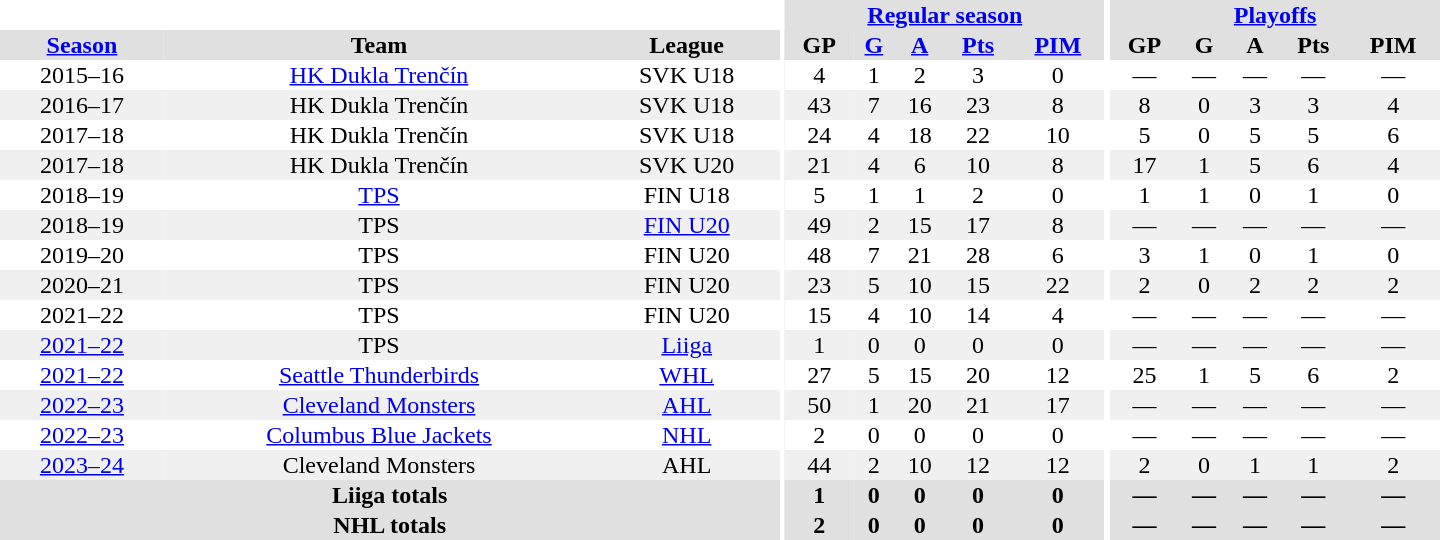<table border="0" cellpadding="1" cellspacing="0" style="text-align:center; width:60em">
<tr bgcolor="#e0e0e0">
<th colspan="3" bgcolor="#ffffff"></th>
<th rowspan="100" bgcolor="#ffffff"></th>
<th colspan="5"><a href='#'>Regular season</a></th>
<th rowspan="100" bgcolor="#ffffff"></th>
<th colspan="5"><a href='#'>Playoffs</a></th>
</tr>
<tr bgcolor="#e0e0e0">
<th><a href='#'>Season</a></th>
<th>Team</th>
<th>League</th>
<th>GP</th>
<th><a href='#'>G</a></th>
<th><a href='#'>A</a></th>
<th><a href='#'>Pts</a></th>
<th><a href='#'>PIM</a></th>
<th>GP</th>
<th>G</th>
<th>A</th>
<th>Pts</th>
<th>PIM</th>
</tr>
<tr>
<td>2015–16</td>
<td><a href='#'>HK Dukla Trenčín</a></td>
<td>SVK U18</td>
<td>4</td>
<td>1</td>
<td>2</td>
<td>3</td>
<td>0</td>
<td>—</td>
<td>—</td>
<td>—</td>
<td>—</td>
<td>—</td>
</tr>
<tr bgcolor="#f0f0f0">
<td>2016–17</td>
<td>HK Dukla Trenčín</td>
<td>SVK U18</td>
<td>43</td>
<td>7</td>
<td>16</td>
<td>23</td>
<td>8</td>
<td>8</td>
<td>0</td>
<td>3</td>
<td>3</td>
<td>4</td>
</tr>
<tr>
<td>2017–18</td>
<td>HK Dukla Trenčín</td>
<td>SVK U18</td>
<td>24</td>
<td>4</td>
<td>18</td>
<td>22</td>
<td>10</td>
<td>5</td>
<td>0</td>
<td>5</td>
<td>5</td>
<td>6</td>
</tr>
<tr bgcolor="#f0f0f0">
<td>2017–18</td>
<td>HK Dukla Trenčín</td>
<td>SVK U20</td>
<td>21</td>
<td>4</td>
<td>6</td>
<td>10</td>
<td>8</td>
<td>17</td>
<td>1</td>
<td>5</td>
<td>6</td>
<td>4</td>
</tr>
<tr>
<td>2018–19</td>
<td><a href='#'>TPS</a></td>
<td>FIN U18</td>
<td>5</td>
<td>1</td>
<td>1</td>
<td>2</td>
<td>0</td>
<td>1</td>
<td>1</td>
<td>0</td>
<td>1</td>
<td>0</td>
</tr>
<tr bgcolor="#f0f0f0">
<td>2018–19</td>
<td>TPS</td>
<td><a href='#'>FIN U20</a></td>
<td>49</td>
<td>2</td>
<td>15</td>
<td>17</td>
<td>8</td>
<td>—</td>
<td>—</td>
<td>—</td>
<td>—</td>
<td>—</td>
</tr>
<tr>
<td>2019–20</td>
<td>TPS</td>
<td>FIN U20</td>
<td>48</td>
<td>7</td>
<td>21</td>
<td>28</td>
<td>6</td>
<td>3</td>
<td>1</td>
<td>0</td>
<td>1</td>
<td>0</td>
</tr>
<tr bgcolor="#f0f0f0">
<td>2020–21</td>
<td>TPS</td>
<td>FIN U20</td>
<td>23</td>
<td>5</td>
<td>10</td>
<td>15</td>
<td>22</td>
<td>2</td>
<td>0</td>
<td>2</td>
<td>2</td>
<td>2</td>
</tr>
<tr>
<td>2021–22</td>
<td>TPS</td>
<td>FIN U20</td>
<td>15</td>
<td>4</td>
<td>10</td>
<td>14</td>
<td>4</td>
<td>—</td>
<td>—</td>
<td>—</td>
<td>—</td>
<td>—</td>
</tr>
<tr bgcolor="#f0f0f0">
<td><a href='#'>2021–22</a></td>
<td>TPS</td>
<td><a href='#'>Liiga</a></td>
<td>1</td>
<td>0</td>
<td>0</td>
<td>0</td>
<td>0</td>
<td>—</td>
<td>—</td>
<td>—</td>
<td>—</td>
<td>—</td>
</tr>
<tr>
<td><a href='#'>2021–22</a></td>
<td><a href='#'>Seattle Thunderbirds</a></td>
<td><a href='#'>WHL</a></td>
<td>27</td>
<td>5</td>
<td>15</td>
<td>20</td>
<td>12</td>
<td>25</td>
<td>1</td>
<td>5</td>
<td>6</td>
<td>2</td>
</tr>
<tr bgcolor="#f0f0f0">
<td><a href='#'>2022–23</a></td>
<td><a href='#'>Cleveland Monsters</a></td>
<td><a href='#'>AHL</a></td>
<td>50</td>
<td>1</td>
<td>20</td>
<td>21</td>
<td>17</td>
<td>—</td>
<td>—</td>
<td>—</td>
<td>—</td>
<td>—</td>
</tr>
<tr>
<td><a href='#'>2022–23</a></td>
<td><a href='#'>Columbus Blue Jackets</a></td>
<td><a href='#'>NHL</a></td>
<td>2</td>
<td>0</td>
<td>0</td>
<td>0</td>
<td>0</td>
<td>—</td>
<td>—</td>
<td>—</td>
<td>—</td>
<td>—</td>
</tr>
<tr bgcolor="#f0f0f0">
<td><a href='#'>2023–24</a></td>
<td>Cleveland Monsters</td>
<td>AHL</td>
<td>44</td>
<td>2</td>
<td>10</td>
<td>12</td>
<td>12</td>
<td>2</td>
<td>0</td>
<td>1</td>
<td>1</td>
<td>2</td>
</tr>
<tr bgcolor="#e0e0e0">
<th colspan="3">Liiga totals</th>
<th>1</th>
<th>0</th>
<th>0</th>
<th>0</th>
<th>0</th>
<th>—</th>
<th>—</th>
<th>—</th>
<th>—</th>
<th>—</th>
</tr>
<tr bgcolor="#e0e0e0">
<th colspan="3">NHL totals</th>
<th>2</th>
<th>0</th>
<th>0</th>
<th>0</th>
<th>0</th>
<th>—</th>
<th>—</th>
<th>—</th>
<th>—</th>
<th>—</th>
</tr>
</table>
